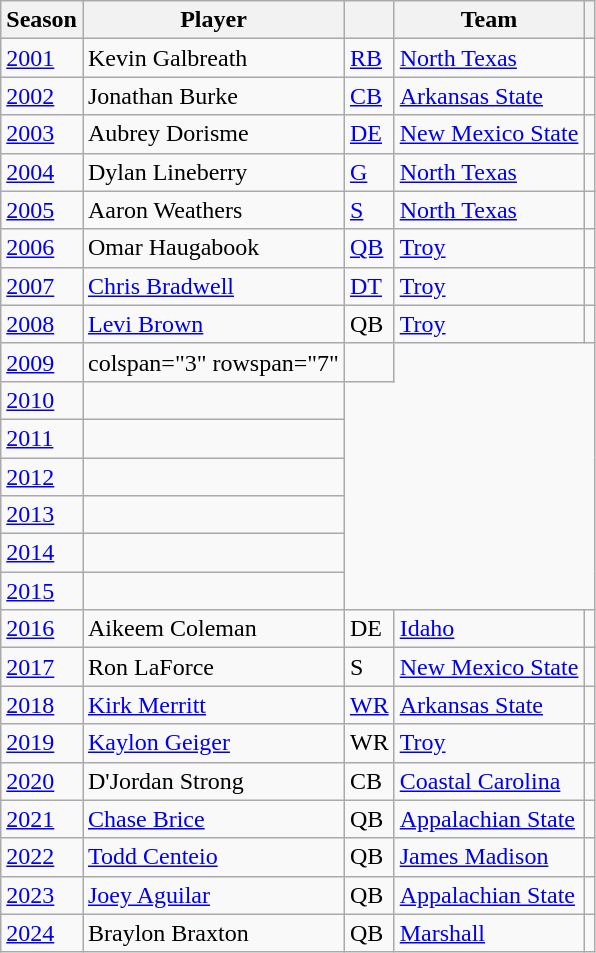<table class="wikitable sortable">
<tr>
<th>Season</th>
<th>Player</th>
<th></th>
<th>Team</th>
<th></th>
</tr>
<tr>
<td><a href='#'>2001</a></td>
<td>Kevin Galbreath</td>
<td><a href='#'>RB</a></td>
<td><a href='#'>North Texas</a></td>
<td></td>
</tr>
<tr>
<td><a href='#'>2002</a></td>
<td>Jonathan Burke</td>
<td><a href='#'>CB</a></td>
<td><a href='#'>Arkansas State</a></td>
<td></td>
</tr>
<tr>
<td><a href='#'>2003</a></td>
<td>Aubrey Dorisme</td>
<td><a href='#'>DE</a></td>
<td><a href='#'>New Mexico State</a></td>
<td></td>
</tr>
<tr>
<td><a href='#'>2004</a></td>
<td>Dylan Lineberry</td>
<td><a href='#'>G</a></td>
<td><a href='#'>North Texas</a></td>
<td></td>
</tr>
<tr>
<td><a href='#'>2005</a></td>
<td>Aaron Weathers</td>
<td><a href='#'>S</a></td>
<td><a href='#'>North Texas</a></td>
<td></td>
</tr>
<tr>
<td><a href='#'>2006</a></td>
<td>Omar Haugabook</td>
<td><a href='#'>QB</a></td>
<td><a href='#'>Troy</a></td>
<td></td>
</tr>
<tr>
<td><a href='#'>2007</a></td>
<td><a href='#'>Chris Bradwell</a></td>
<td><a href='#'>DT</a></td>
<td><a href='#'>Troy</a></td>
<td></td>
</tr>
<tr>
<td><a href='#'>2008</a></td>
<td><a href='#'>Levi Brown</a></td>
<td>QB</td>
<td><a href='#'>Troy</a></td>
<td></td>
</tr>
<tr>
<td><a href='#'>2009</a></td>
<td>colspan="3" rowspan="7" </td>
<td></td>
</tr>
<tr>
<td><a href='#'>2010</a></td>
<td></td>
</tr>
<tr>
<td><a href='#'>2011</a></td>
<td></td>
</tr>
<tr>
<td><a href='#'>2012</a></td>
<td></td>
</tr>
<tr>
<td><a href='#'>2013</a></td>
<td></td>
</tr>
<tr>
<td><a href='#'>2014</a></td>
<td></td>
</tr>
<tr>
<td><a href='#'>2015</a></td>
<td></td>
</tr>
<tr>
<td><a href='#'>2016</a></td>
<td>Aikeem Coleman</td>
<td>DE</td>
<td><a href='#'>Idaho</a></td>
<td></td>
</tr>
<tr>
<td><a href='#'>2017</a></td>
<td>Ron LaForce</td>
<td>S</td>
<td><a href='#'>New Mexico State</a></td>
<td></td>
</tr>
<tr>
<td><a href='#'>2018</a></td>
<td><a href='#'>Kirk Merritt</a></td>
<td><a href='#'>WR</a></td>
<td><a href='#'>Arkansas State</a></td>
<td></td>
</tr>
<tr>
<td><a href='#'>2019</a></td>
<td><a href='#'>Kaylon Geiger</a></td>
<td>WR</td>
<td><a href='#'>Troy</a></td>
<td></td>
</tr>
<tr>
<td><a href='#'>2020</a></td>
<td>D'Jordan Strong</td>
<td>CB</td>
<td><a href='#'>Coastal Carolina</a></td>
<td></td>
</tr>
<tr>
<td><a href='#'>2021</a></td>
<td><a href='#'>Chase Brice</a></td>
<td>QB</td>
<td><a href='#'>Appalachian State</a></td>
<td></td>
</tr>
<tr>
<td><a href='#'>2022</a></td>
<td><a href='#'>Todd Centeio</a></td>
<td>QB</td>
<td><a href='#'>James Madison</a></td>
<td></td>
</tr>
<tr>
<td><a href='#'>2023</a></td>
<td><a href='#'>Joey Aguilar</a></td>
<td>QB</td>
<td><a href='#'>Appalachian State</a></td>
<td></td>
</tr>
<tr>
<td><a href='#'>2024</a></td>
<td>Braylon Braxton</td>
<td>QB</td>
<td><a href='#'>Marshall</a></td>
<td></td>
</tr>
</table>
